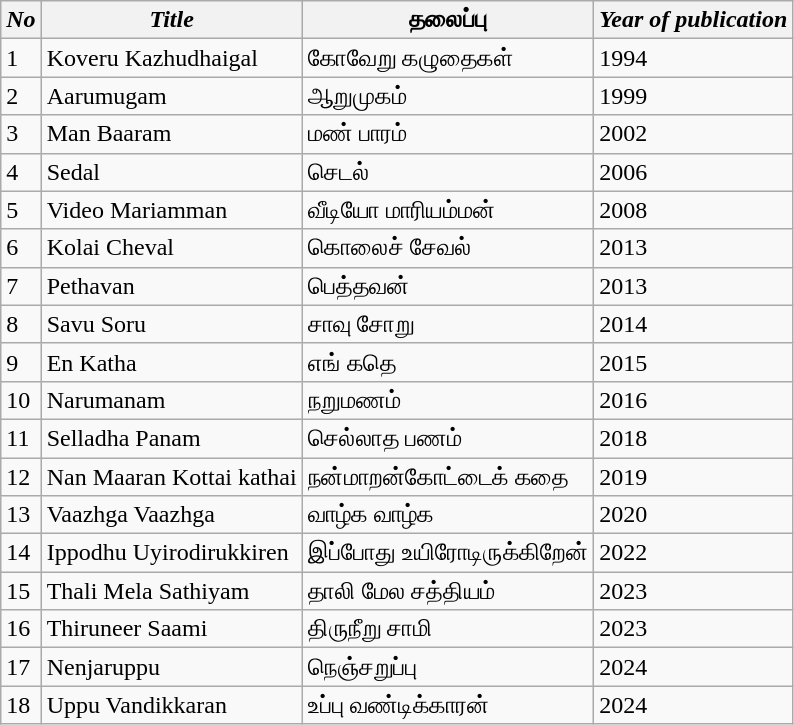<table class="wikitable">
<tr>
<th><em>No</em></th>
<th><em>Title</em></th>
<th>தலைப்பு</th>
<th><em>Year of publication</em></th>
</tr>
<tr>
<td>1</td>
<td>Koveru Kazhudhaigal</td>
<td>கோவேறு கழுதைகள்</td>
<td>1994</td>
</tr>
<tr>
<td>2</td>
<td>Aarumugam</td>
<td>ஆறுமுகம்</td>
<td>1999</td>
</tr>
<tr>
<td>3</td>
<td>Man Baaram</td>
<td>மண் பாரம்</td>
<td>2002</td>
</tr>
<tr>
<td>4</td>
<td>Sedal</td>
<td>செடல்</td>
<td>2006</td>
</tr>
<tr>
<td>5</td>
<td>Video Mariamman</td>
<td>வீடியோ மாரியம்மன்</td>
<td>2008</td>
</tr>
<tr>
<td>6</td>
<td>Kolai Cheval</td>
<td>கொலைச் சேவல்</td>
<td>2013</td>
</tr>
<tr>
<td>7</td>
<td>Pethavan</td>
<td>பெத்தவன்</td>
<td>2013</td>
</tr>
<tr>
<td>8</td>
<td>Savu Soru</td>
<td>சாவு சோறு</td>
<td>2014</td>
</tr>
<tr>
<td>9</td>
<td>En Katha</td>
<td>எங் கதெ</td>
<td>2015</td>
</tr>
<tr>
<td>10</td>
<td>Narumanam</td>
<td>நறுமணம்</td>
<td>2016</td>
</tr>
<tr>
<td>11</td>
<td>Selladha Panam</td>
<td>செல்லாத பணம்</td>
<td>2018</td>
</tr>
<tr>
<td>12</td>
<td>Nan Maaran Kottai kathai</td>
<td>நன்மாறன்கோட்டைக் கதை</td>
<td>2019</td>
</tr>
<tr>
<td>13</td>
<td>Vaazhga Vaazhga</td>
<td>வாழ்க வாழ்க</td>
<td>2020</td>
</tr>
<tr>
<td>14</td>
<td>Ippodhu Uyirodirukkiren</td>
<td>இப்போது உயிரோடிருக்கிறேன்</td>
<td>2022</td>
</tr>
<tr>
<td>15</td>
<td>Thali Mela Sathiyam</td>
<td>தாலி மேல சத்தியம்</td>
<td>2023</td>
</tr>
<tr>
<td>16</td>
<td>Thiruneer Saami</td>
<td>திருநீறு சாமி</td>
<td>2023</td>
</tr>
<tr>
<td>17</td>
<td>Nenjaruppu</td>
<td>நெஞ்சறுப்பு</td>
<td>2024</td>
</tr>
<tr>
<td>18</td>
<td>Uppu Vandikkaran</td>
<td>உப்பு வண்டிக்காரன்</td>
<td>2024</td>
</tr>
</table>
